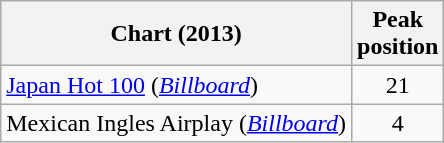<table class="wikitable sortable">
<tr>
<th>Chart (2013)</th>
<th>Peak<br>position</th>
</tr>
<tr>
<td><a href='#'>Japan Hot 100</a> (<em><a href='#'>Billboard</a></em>)</td>
<td style="text-align:center;">21</td>
</tr>
<tr>
<td>Mexican Ingles Airplay (<em><a href='#'>Billboard</a></em>)</td>
<td style="text-align:center;">4</td>
</tr>
</table>
